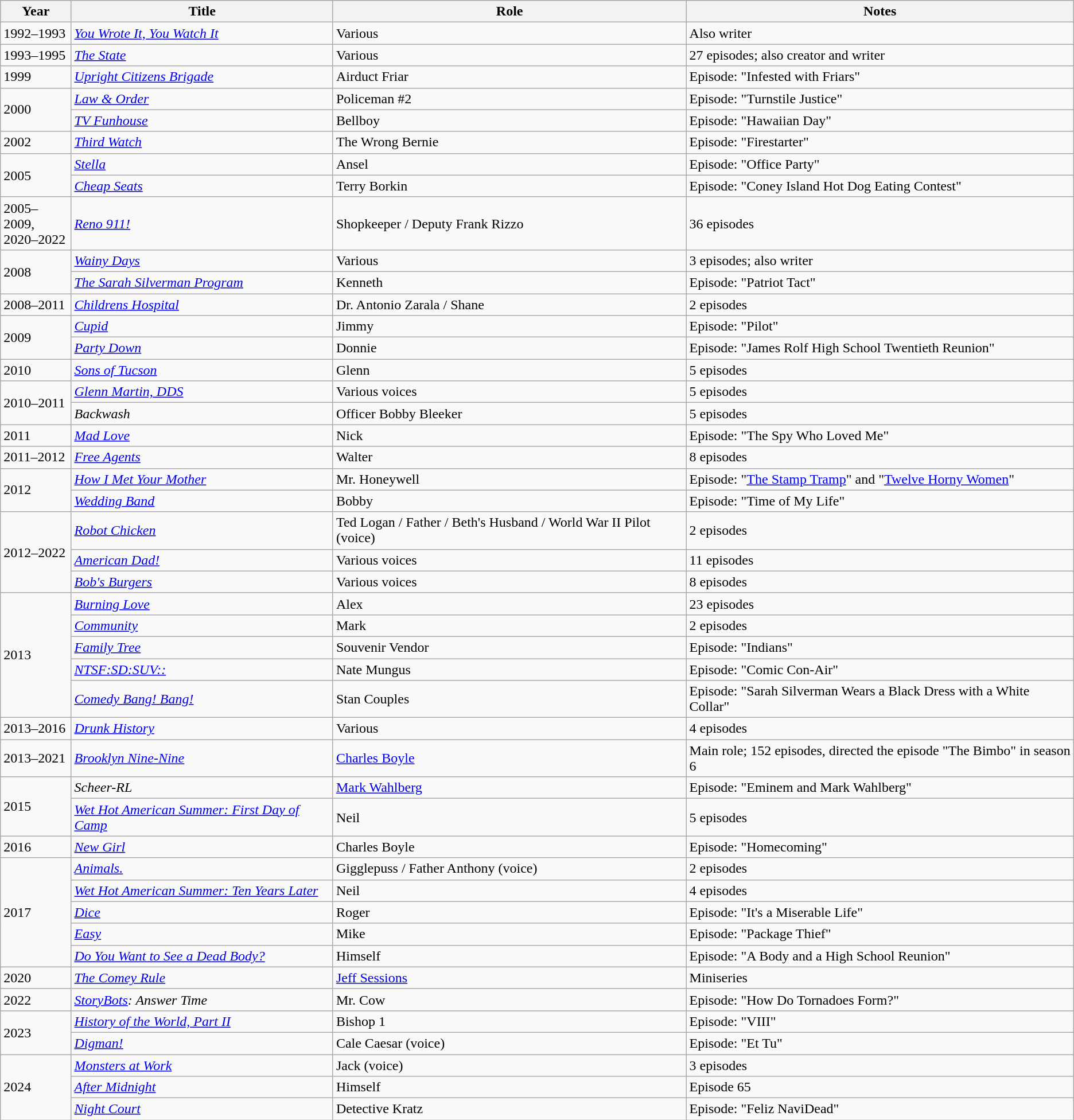<table class="wikitable sortable">
<tr>
<th>Year</th>
<th>Title</th>
<th>Role</th>
<th>Notes</th>
</tr>
<tr>
<td>1992–1993</td>
<td><em><a href='#'>You Wrote It, You Watch It</a></em></td>
<td>Various</td>
<td>Also writer</td>
</tr>
<tr>
<td>1993–1995</td>
<td><em><a href='#'>The State</a></em></td>
<td>Various</td>
<td>27 episodes; also creator and writer</td>
</tr>
<tr>
<td>1999</td>
<td><em><a href='#'>Upright Citizens Brigade</a></em></td>
<td>Airduct Friar</td>
<td>Episode: "Infested with Friars"</td>
</tr>
<tr>
<td rowspan="2">2000</td>
<td><em><a href='#'>Law & Order</a></em></td>
<td>Policeman #2</td>
<td>Episode: "Turnstile Justice"</td>
</tr>
<tr>
<td><em><a href='#'>TV Funhouse</a></em></td>
<td>Bellboy</td>
<td>Episode: "Hawaiian Day"</td>
</tr>
<tr>
<td>2002</td>
<td><em><a href='#'>Third Watch</a></em></td>
<td>The Wrong Bernie</td>
<td>Episode: "Firestarter"</td>
</tr>
<tr>
<td rowspan="2">2005</td>
<td><em><a href='#'>Stella</a></em></td>
<td>Ansel</td>
<td>Episode: "Office Party"</td>
</tr>
<tr>
<td><em><a href='#'>Cheap Seats</a></em></td>
<td>Terry Borkin</td>
<td>Episode: "Coney Island Hot Dog Eating Contest"</td>
</tr>
<tr>
<td>2005–2009,<br>2020–2022</td>
<td><em><a href='#'>Reno 911!</a></em></td>
<td>Shopkeeper / Deputy Frank Rizzo</td>
<td>36 episodes</td>
</tr>
<tr>
<td rowspan="2">2008</td>
<td><em><a href='#'>Wainy Days</a></em></td>
<td>Various</td>
<td>3 episodes; also writer</td>
</tr>
<tr>
<td><em><a href='#'>The Sarah Silverman Program</a></em></td>
<td>Kenneth</td>
<td>Episode: "Patriot Tact"</td>
</tr>
<tr>
<td>2008–2011</td>
<td><em><a href='#'>Childrens Hospital</a></em></td>
<td>Dr. Antonio Zarala / Shane</td>
<td>2 episodes</td>
</tr>
<tr>
<td rowspan="2">2009</td>
<td><em><a href='#'>Cupid</a></em></td>
<td>Jimmy</td>
<td>Episode: "Pilot"</td>
</tr>
<tr>
<td><em><a href='#'>Party Down</a></em></td>
<td>Donnie</td>
<td>Episode: "James Rolf High School Twentieth Reunion"</td>
</tr>
<tr>
<td>2010</td>
<td><em><a href='#'>Sons of Tucson</a></em></td>
<td>Glenn</td>
<td>5 episodes</td>
</tr>
<tr>
<td rowspan="2">2010–2011</td>
<td><em><a href='#'>Glenn Martin, DDS</a></em></td>
<td>Various voices</td>
<td>5 episodes</td>
</tr>
<tr>
<td><em>Backwash</em></td>
<td>Officer Bobby Bleeker</td>
<td>5 episodes</td>
</tr>
<tr>
<td>2011</td>
<td><em><a href='#'>Mad Love</a></em></td>
<td>Nick</td>
<td>Episode: "The Spy Who Loved Me"</td>
</tr>
<tr>
<td>2011–2012</td>
<td><em><a href='#'>Free Agents</a></em></td>
<td>Walter</td>
<td>8 episodes</td>
</tr>
<tr>
<td rowspan="2">2012</td>
<td><em><a href='#'>How I Met Your Mother</a></em></td>
<td>Mr. Honeywell</td>
<td>Episode: "<a href='#'>The Stamp Tramp</a>" and "<a href='#'>Twelve Horny Women</a>"</td>
</tr>
<tr>
<td><em><a href='#'>Wedding Band</a></em></td>
<td>Bobby</td>
<td>Episode: "Time of My Life"</td>
</tr>
<tr>
<td rowspan="3">2012–2022</td>
<td><em><a href='#'>Robot Chicken</a></em></td>
<td>Ted Logan / Father / Beth's Husband / World War II Pilot (voice)</td>
<td>2 episodes</td>
</tr>
<tr>
<td><em><a href='#'>American Dad!</a></em></td>
<td>Various voices</td>
<td>11 episodes</td>
</tr>
<tr>
<td><em><a href='#'>Bob's Burgers</a></em></td>
<td>Various voices</td>
<td>8 episodes</td>
</tr>
<tr>
<td rowspan="5">2013</td>
<td><em><a href='#'>Burning Love</a></em></td>
<td>Alex</td>
<td>23 episodes</td>
</tr>
<tr>
<td><em><a href='#'>Community</a></em></td>
<td>Mark</td>
<td>2 episodes</td>
</tr>
<tr>
<td><em><a href='#'>Family Tree</a></em></td>
<td>Souvenir Vendor</td>
<td>Episode: "Indians"</td>
</tr>
<tr>
<td><em><a href='#'>NTSF:SD:SUV::</a></em></td>
<td>Nate Mungus</td>
<td>Episode: "Comic Con-Air"</td>
</tr>
<tr>
<td><em><a href='#'>Comedy Bang! Bang!</a></em></td>
<td>Stan Couples</td>
<td>Episode: "Sarah Silverman Wears a Black Dress with a White Collar"</td>
</tr>
<tr>
<td>2013–2016</td>
<td><em><a href='#'>Drunk History</a></em></td>
<td>Various</td>
<td>4 episodes</td>
</tr>
<tr>
<td>2013–2021</td>
<td><em><a href='#'>Brooklyn Nine-Nine</a></em></td>
<td><a href='#'>Charles Boyle</a></td>
<td>Main role; 152 episodes, directed the episode "The Bimbo" in season 6</td>
</tr>
<tr>
<td rowspan="2">2015</td>
<td><em>Scheer-RL</em></td>
<td><a href='#'>Mark Wahlberg</a></td>
<td>Episode: "Eminem and Mark Wahlberg"</td>
</tr>
<tr>
<td><em><a href='#'>Wet Hot American Summer: First Day of Camp</a></em></td>
<td>Neil</td>
<td>5 episodes</td>
</tr>
<tr>
<td>2016</td>
<td><em><a href='#'>New Girl</a></em></td>
<td>Charles Boyle</td>
<td>Episode: "Homecoming"</td>
</tr>
<tr>
<td rowspan="5">2017</td>
<td><em><a href='#'>Animals.</a></em></td>
<td>Gigglepuss / Father Anthony (voice)</td>
<td>2 episodes</td>
</tr>
<tr>
<td><em><a href='#'>Wet Hot American Summer: Ten Years Later</a></em></td>
<td>Neil</td>
<td>4 episodes</td>
</tr>
<tr>
<td><em><a href='#'>Dice</a></em></td>
<td>Roger</td>
<td>Episode: "It's a Miserable Life"</td>
</tr>
<tr>
<td><em><a href='#'>Easy</a></em></td>
<td>Mike</td>
<td>Episode: "Package Thief"</td>
</tr>
<tr>
<td><em><a href='#'>Do You Want to See a Dead Body?</a></em></td>
<td>Himself</td>
<td>Episode: "A Body and a High School Reunion"</td>
</tr>
<tr>
<td>2020</td>
<td><em><a href='#'>The Comey Rule</a></em></td>
<td><a href='#'>Jeff Sessions</a></td>
<td>Miniseries</td>
</tr>
<tr>
<td>2022</td>
<td><em><a href='#'>StoryBots</a>: Answer Time</em></td>
<td>Mr. Cow</td>
<td>Episode: "How Do Tornadoes Form?"</td>
</tr>
<tr>
<td rowspan="2">2023</td>
<td><em><a href='#'>History of the World, Part II</a></em></td>
<td>Bishop 1</td>
<td>Episode: "VIII"</td>
</tr>
<tr>
<td><em><a href='#'>Digman!</a></em></td>
<td>Cale Caesar (voice)</td>
<td>Episode: "Et Tu"</td>
</tr>
<tr>
<td rowspan="3">2024</td>
<td><em><a href='#'>Monsters at Work</a></em></td>
<td>Jack (voice)</td>
<td>3 episodes</td>
</tr>
<tr>
<td><em><a href='#'>After Midnight</a></em></td>
<td>Himself</td>
<td>Episode 65</td>
</tr>
<tr>
<td><em><a href='#'>Night Court</a></em></td>
<td>Detective Kratz</td>
<td>Episode: "Feliz NaviDead"</td>
</tr>
</table>
